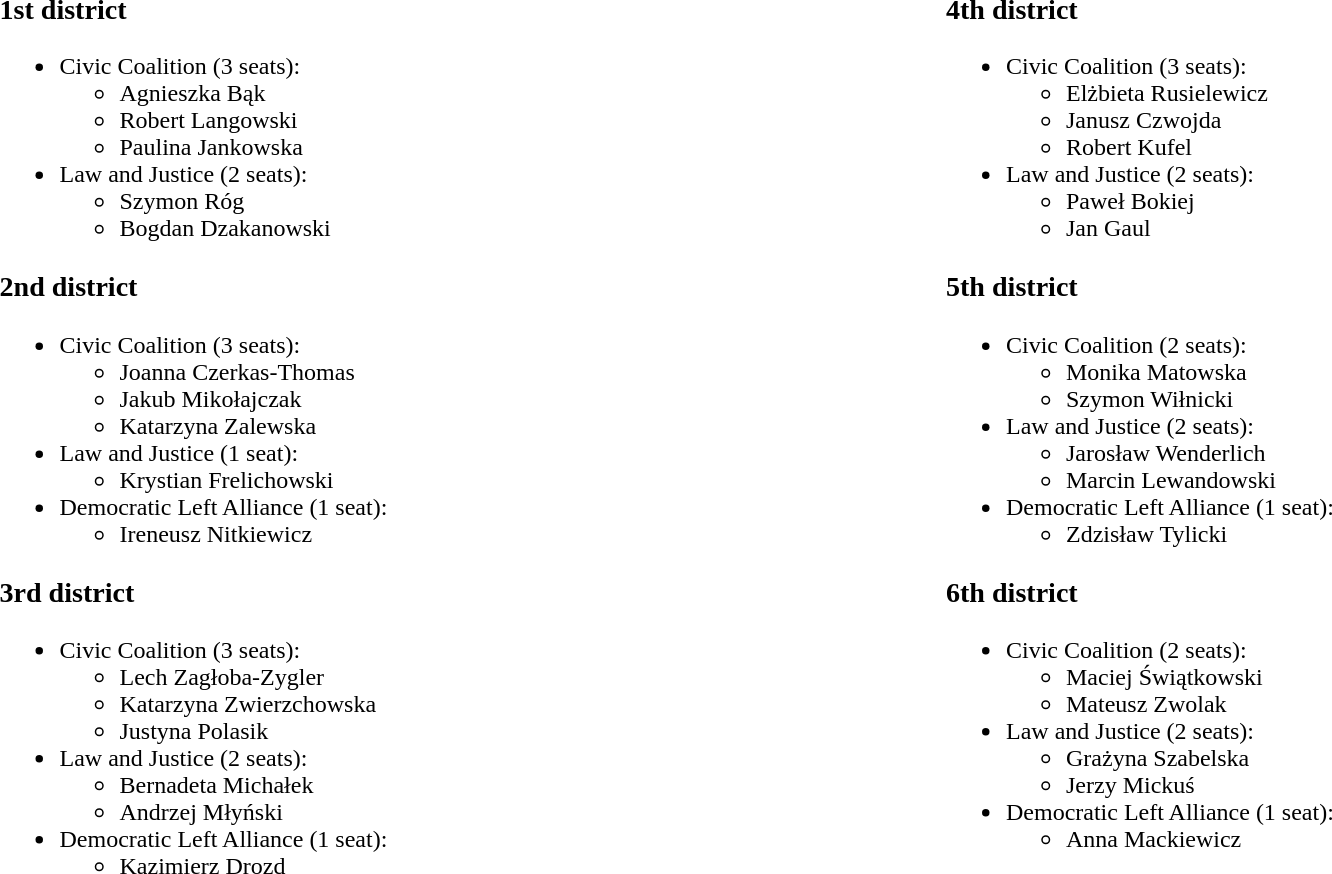<table width="100%">
<tr>
<td width="50%" valign="top"><br><h3>1st district</h3><ul><li>Civic Coalition (3 seats):<ul><li>Agnieszka Bąk</li><li>Robert Langowski</li><li>Paulina Jankowska</li></ul></li><li>Law and Justice (2 seats):<ul><li>Szymon Róg</li><li>Bogdan Dzakanowski</li></ul></li></ul><h3>2nd district</h3><ul><li>Civic Coalition (3 seats):<ul><li>Joanna Czerkas-Thomas</li><li>Jakub Mikołajczak</li><li>Katarzyna Zalewska</li></ul></li><li>Law and Justice (1 seat):<ul><li>Krystian Frelichowski</li></ul></li><li>Democratic Left Alliance (1 seat):<ul><li>Ireneusz Nitkiewicz</li></ul></li></ul><h3>3rd district</h3><ul><li>Civic Coalition (3 seats):<ul><li>Lech Zagłoba-Zygler</li><li>Katarzyna Zwierzchowska</li><li>Justyna Polasik</li></ul></li><li>Law and Justice (2 seats):<ul><li>Bernadeta Michałek</li><li>Andrzej Młyński</li></ul></li><li>Democratic Left Alliance (1 seat):<ul><li>Kazimierz Drozd</li></ul></li></ul></td>
<td width="50%" valign="top"><br><h3>4th district</h3><ul><li>Civic Coalition (3 seats):<ul><li>Elżbieta Rusielewicz</li><li>Janusz Czwojda</li><li>Robert Kufel</li></ul></li><li>Law and Justice (2 seats):<ul><li>Paweł Bokiej</li><li>Jan Gaul</li></ul></li></ul><h3>5th district</h3><ul><li>Civic Coalition (2 seats):<ul><li>Monika Matowska</li><li>Szymon Wiłnicki</li></ul></li><li>Law and Justice (2 seats):<ul><li>Jarosław Wenderlich</li><li>Marcin Lewandowski</li></ul></li><li>Democratic Left Alliance (1 seat):<ul><li>Zdzisław Tylicki</li></ul></li></ul><h3>6th district</h3><ul><li>Civic Coalition (2 seats):<ul><li>Maciej Świątkowski</li><li>Mateusz Zwolak</li></ul></li><li>Law and Justice (2 seats):<ul><li>Grażyna Szabelska</li><li>Jerzy Mickuś</li></ul></li><li>Democratic Left Alliance (1 seat):<ul><li>Anna Mackiewicz</li></ul></li></ul></td>
</tr>
<tr>
<td></td>
<td></td>
</tr>
</table>
